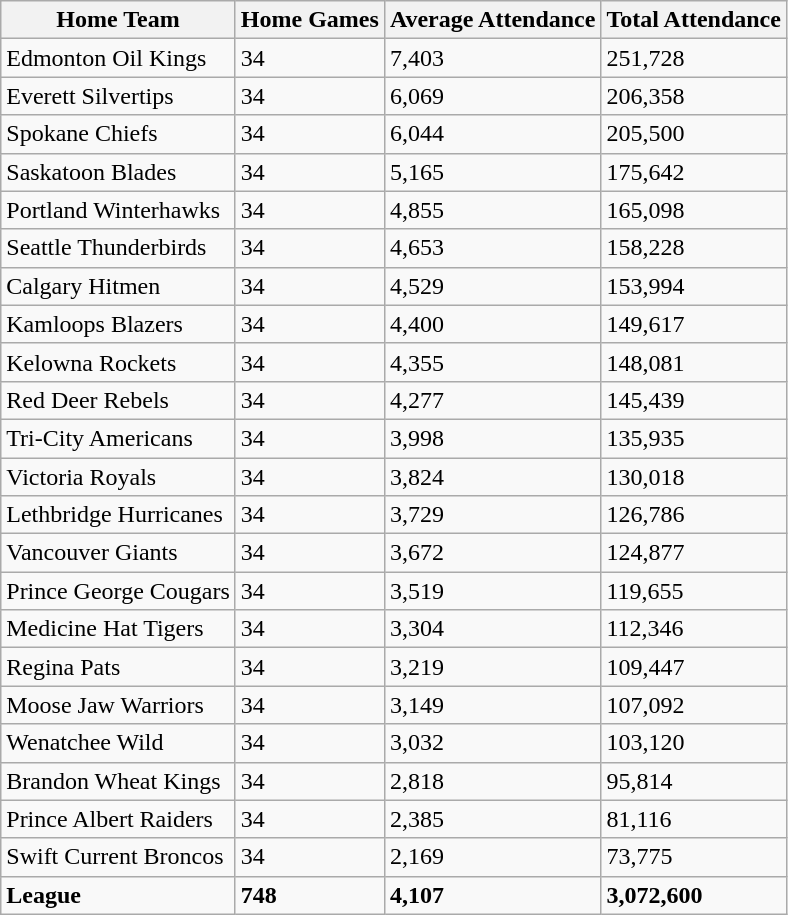<table class="wikitable sortable">
<tr>
<th>Home Team</th>
<th>Home Games</th>
<th>Average Attendance</th>
<th>Total Attendance</th>
</tr>
<tr>
<td>Edmonton Oil Kings</td>
<td>34</td>
<td>7,403</td>
<td>251,728</td>
</tr>
<tr>
<td>Everett Silvertips</td>
<td>34</td>
<td>6,069</td>
<td>206,358</td>
</tr>
<tr>
<td>Spokane Chiefs</td>
<td>34</td>
<td>6,044</td>
<td>205,500</td>
</tr>
<tr>
<td>Saskatoon Blades</td>
<td>34</td>
<td>5,165</td>
<td>175,642</td>
</tr>
<tr>
<td>Portland Winterhawks</td>
<td>34</td>
<td>4,855</td>
<td>165,098</td>
</tr>
<tr>
<td>Seattle Thunderbirds</td>
<td>34</td>
<td>4,653</td>
<td>158,228</td>
</tr>
<tr>
<td>Calgary Hitmen</td>
<td>34</td>
<td>4,529</td>
<td>153,994</td>
</tr>
<tr>
<td>Kamloops Blazers</td>
<td>34</td>
<td>4,400</td>
<td>149,617</td>
</tr>
<tr>
<td>Kelowna Rockets</td>
<td>34</td>
<td>4,355</td>
<td>148,081</td>
</tr>
<tr>
<td>Red Deer Rebels</td>
<td>34</td>
<td>4,277</td>
<td>145,439</td>
</tr>
<tr>
<td>Tri-City Americans</td>
<td>34</td>
<td>3,998</td>
<td>135,935</td>
</tr>
<tr>
<td>Victoria Royals</td>
<td>34</td>
<td>3,824</td>
<td>130,018</td>
</tr>
<tr>
<td>Lethbridge Hurricanes</td>
<td>34</td>
<td>3,729</td>
<td>126,786</td>
</tr>
<tr>
<td>Vancouver Giants</td>
<td>34</td>
<td>3,672</td>
<td>124,877</td>
</tr>
<tr>
<td>Prince George Cougars</td>
<td>34</td>
<td>3,519</td>
<td>119,655</td>
</tr>
<tr>
<td>Medicine Hat Tigers</td>
<td>34</td>
<td>3,304</td>
<td>112,346</td>
</tr>
<tr>
<td>Regina Pats</td>
<td>34</td>
<td>3,219</td>
<td>109,447</td>
</tr>
<tr>
<td>Moose Jaw Warriors</td>
<td>34</td>
<td>3,149</td>
<td>107,092</td>
</tr>
<tr>
<td>Wenatchee Wild</td>
<td>34</td>
<td>3,032</td>
<td>103,120</td>
</tr>
<tr>
<td>Brandon Wheat Kings</td>
<td>34</td>
<td>2,818</td>
<td>95,814</td>
</tr>
<tr>
<td>Prince Albert Raiders</td>
<td>34</td>
<td>2,385</td>
<td>81,116</td>
</tr>
<tr>
<td>Swift Current Broncos</td>
<td>34</td>
<td>2,169</td>
<td>73,775</td>
</tr>
<tr class="sortbottom">
<td><strong>League</strong></td>
<td><strong>748</strong></td>
<td><strong>4,107</strong></td>
<td><strong>3,072,600</strong></td>
</tr>
</table>
